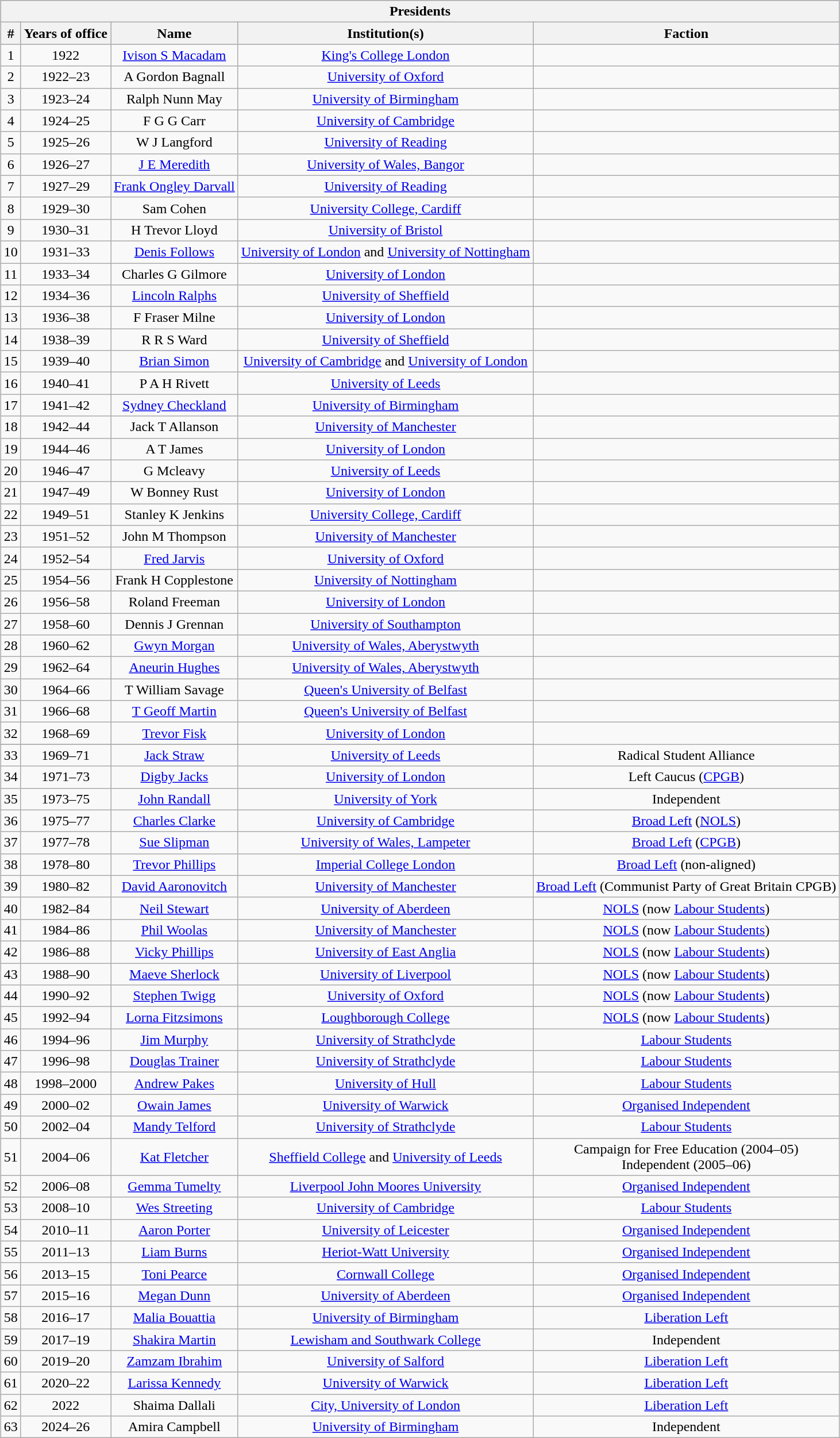<table class= "wikitable" "toccolours" border="2" cellspacing="0" cellpadding="2" style="margin:auto; text-align:center; border-collapse:collapse;">
<tr style="background:#ccf;">
<th colspan=5>Presidents</th>
</tr>
<tr style="background:#ccf;">
<th>#</th>
<th>Years of office</th>
<th>Name</th>
<th>Institution(s)</th>
<th>Faction</th>
</tr>
<tr>
<td>1</td>
<td>1922</td>
<td><a href='#'>Ivison S Macadam</a></td>
<td><a href='#'>King's College London</a></td>
<td></td>
</tr>
<tr>
<td>2</td>
<td>1922–23</td>
<td>A Gordon Bagnall</td>
<td><a href='#'>University of Oxford</a></td>
<td></td>
</tr>
<tr>
<td>3</td>
<td>1923–24</td>
<td>Ralph Nunn May</td>
<td><a href='#'>University of Birmingham</a></td>
<td></td>
</tr>
<tr>
<td>4</td>
<td>1924–25</td>
<td>F G G Carr</td>
<td><a href='#'>University of Cambridge</a></td>
<td></td>
</tr>
<tr>
<td>5</td>
<td>1925–26</td>
<td>W J Langford</td>
<td><a href='#'>University of Reading</a></td>
<td></td>
</tr>
<tr>
<td>6</td>
<td>1926–27</td>
<td><a href='#'>J E Meredith</a></td>
<td><a href='#'>University of Wales, Bangor</a></td>
<td></td>
</tr>
<tr>
<td>7</td>
<td>1927–29</td>
<td><a href='#'>Frank Ongley Darvall</a></td>
<td><a href='#'>University of Reading</a></td>
<td></td>
</tr>
<tr>
<td>8</td>
<td>1929–30</td>
<td>Sam Cohen</td>
<td><a href='#'>University College, Cardiff</a></td>
<td></td>
</tr>
<tr>
<td>9</td>
<td>1930–31</td>
<td>H Trevor Lloyd</td>
<td><a href='#'>University of Bristol</a></td>
<td></td>
</tr>
<tr>
<td>10</td>
<td>1931–33</td>
<td><a href='#'>Denis Follows</a></td>
<td><a href='#'>University of London</a> and <a href='#'>University of Nottingham</a></td>
<td></td>
</tr>
<tr>
<td>11</td>
<td>1933–34</td>
<td>Charles G Gilmore</td>
<td><a href='#'>University of London</a></td>
<td></td>
</tr>
<tr>
<td>12</td>
<td>1934–36</td>
<td><a href='#'>Lincoln Ralphs</a></td>
<td><a href='#'>University of Sheffield</a></td>
<td></td>
</tr>
<tr>
<td>13</td>
<td>1936–38</td>
<td>F Fraser Milne</td>
<td><a href='#'>University of London</a></td>
<td></td>
</tr>
<tr>
<td>14</td>
<td>1938–39</td>
<td>R R S Ward</td>
<td><a href='#'>University of Sheffield</a></td>
<td></td>
</tr>
<tr>
<td>15</td>
<td>1939–40</td>
<td><a href='#'>Brian Simon</a></td>
<td><a href='#'>University of Cambridge</a> and <a href='#'>University of London</a></td>
<td></td>
</tr>
<tr>
<td>16</td>
<td>1940–41</td>
<td>P A H Rivett</td>
<td><a href='#'>University of Leeds</a></td>
<td></td>
</tr>
<tr>
<td>17</td>
<td>1941–42</td>
<td><a href='#'>Sydney Checkland</a></td>
<td><a href='#'>University of Birmingham</a></td>
<td></td>
</tr>
<tr>
<td>18</td>
<td>1942–44</td>
<td>Jack T Allanson</td>
<td><a href='#'>University of Manchester</a></td>
<td></td>
</tr>
<tr>
<td>19</td>
<td>1944–46</td>
<td>A T James</td>
<td><a href='#'>University of London</a></td>
<td></td>
</tr>
<tr>
<td>20</td>
<td>1946–47</td>
<td>G Mcleavy</td>
<td><a href='#'>University of Leeds</a></td>
<td></td>
</tr>
<tr>
<td>21</td>
<td>1947–49</td>
<td>W Bonney Rust</td>
<td><a href='#'>University of London</a></td>
<td></td>
</tr>
<tr>
<td>22</td>
<td>1949–51</td>
<td>Stanley K Jenkins</td>
<td><a href='#'>University College, Cardiff</a></td>
<td></td>
</tr>
<tr>
<td>23</td>
<td>1951–52</td>
<td>John M Thompson</td>
<td><a href='#'>University of Manchester</a></td>
<td></td>
</tr>
<tr>
<td>24</td>
<td>1952–54</td>
<td><a href='#'>Fred Jarvis</a></td>
<td><a href='#'>University of Oxford</a></td>
<td></td>
</tr>
<tr>
<td>25</td>
<td>1954–56</td>
<td>Frank H Copplestone</td>
<td><a href='#'>University of Nottingham</a></td>
<td></td>
</tr>
<tr>
<td>26</td>
<td>1956–58</td>
<td>Roland Freeman</td>
<td><a href='#'>University of London</a></td>
<td></td>
</tr>
<tr>
<td>27</td>
<td>1958–60</td>
<td>Dennis J Grennan</td>
<td><a href='#'>University of Southampton</a></td>
<td></td>
</tr>
<tr>
<td>28</td>
<td>1960–62</td>
<td><a href='#'>Gwyn Morgan</a></td>
<td><a href='#'>University of Wales, Aberystwyth</a></td>
<td></td>
</tr>
<tr>
<td>29</td>
<td>1962–64</td>
<td><a href='#'>Aneurin Hughes</a></td>
<td><a href='#'>University of Wales, Aberystwyth</a></td>
<td></td>
</tr>
<tr>
<td>30</td>
<td>1964–66</td>
<td>T William Savage</td>
<td><a href='#'>Queen's University of Belfast</a></td>
<td></td>
</tr>
<tr>
<td>31</td>
<td>1966–68</td>
<td><a href='#'>T Geoff Martin</a></td>
<td><a href='#'>Queen's University of Belfast</a></td>
<td></td>
</tr>
<tr>
<td>32</td>
<td>1968–69</td>
<td><a href='#'>Trevor Fisk</a></td>
<td><a href='#'>University of London</a></td>
</tr>
<tr>
</tr>
<tr>
<td>33</td>
<td>1969–71</td>
<td><a href='#'>Jack Straw</a></td>
<td><a href='#'>University of Leeds</a></td>
<td>Radical Student Alliance</td>
</tr>
<tr>
<td>34</td>
<td>1971–73</td>
<td><a href='#'>Digby Jacks</a></td>
<td><a href='#'>University of London</a></td>
<td>Left Caucus (<a href='#'>CPGB</a>)</td>
</tr>
<tr>
<td>35</td>
<td>1973–75</td>
<td><a href='#'>John Randall</a></td>
<td><a href='#'>University of York</a></td>
<td>Independent</td>
</tr>
<tr>
<td>36</td>
<td>1975–77</td>
<td><a href='#'>Charles Clarke</a></td>
<td><a href='#'>University of Cambridge</a></td>
<td><a href='#'>Broad Left</a> (<a href='#'>NOLS</a>)</td>
</tr>
<tr>
<td>37</td>
<td>1977–78</td>
<td><a href='#'>Sue Slipman</a></td>
<td><a href='#'>University of Wales, Lampeter</a></td>
<td><a href='#'>Broad Left</a> (<a href='#'>CPGB</a>)</td>
</tr>
<tr>
<td>38</td>
<td>1978–80</td>
<td><a href='#'>Trevor Phillips</a></td>
<td><a href='#'>Imperial College London</a></td>
<td><a href='#'>Broad Left</a> (non-aligned)</td>
</tr>
<tr>
<td>39</td>
<td>1980–82</td>
<td><a href='#'>David Aaronovitch</a></td>
<td><a href='#'>University of Manchester</a></td>
<td><a href='#'>Broad Left</a> (Communist Party of Great Britain CPGB)</td>
</tr>
<tr>
<td>40</td>
<td>1982–84</td>
<td><a href='#'>Neil Stewart</a></td>
<td><a href='#'>University of Aberdeen</a></td>
<td><a href='#'>NOLS</a> (now <a href='#'>Labour Students</a>)</td>
</tr>
<tr>
<td>41</td>
<td>1984–86</td>
<td><a href='#'>Phil Woolas</a></td>
<td><a href='#'>University of Manchester</a></td>
<td><a href='#'>NOLS</a> (now <a href='#'>Labour Students</a>)</td>
</tr>
<tr>
<td>42</td>
<td>1986–88</td>
<td><a href='#'>Vicky Phillips</a></td>
<td><a href='#'>University of East Anglia</a></td>
<td><a href='#'>NOLS</a> (now <a href='#'>Labour Students</a>)</td>
</tr>
<tr>
<td>43</td>
<td>1988–90</td>
<td><a href='#'>Maeve Sherlock</a></td>
<td><a href='#'>University of Liverpool</a></td>
<td><a href='#'>NOLS</a> (now <a href='#'>Labour Students</a>)</td>
</tr>
<tr>
<td>44</td>
<td>1990–92</td>
<td><a href='#'>Stephen Twigg</a></td>
<td><a href='#'>University of Oxford</a></td>
<td><a href='#'>NOLS</a> (now <a href='#'>Labour Students</a>)</td>
</tr>
<tr>
<td>45</td>
<td>1992–94</td>
<td><a href='#'>Lorna Fitzsimons</a></td>
<td><a href='#'>Loughborough College</a></td>
<td><a href='#'>NOLS</a> (now <a href='#'>Labour Students</a>)</td>
</tr>
<tr>
<td>46</td>
<td>1994–96</td>
<td><a href='#'>Jim Murphy</a></td>
<td><a href='#'>University of Strathclyde</a></td>
<td><a href='#'>Labour Students</a></td>
</tr>
<tr>
<td>47</td>
<td>1996–98</td>
<td><a href='#'>Douglas Trainer</a></td>
<td><a href='#'>University of Strathclyde</a></td>
<td><a href='#'>Labour Students</a></td>
</tr>
<tr>
<td>48</td>
<td>1998–2000</td>
<td><a href='#'>Andrew Pakes</a></td>
<td><a href='#'>University of Hull</a></td>
<td><a href='#'>Labour Students</a></td>
</tr>
<tr>
<td>49</td>
<td>2000–02</td>
<td><a href='#'>Owain James</a></td>
<td><a href='#'>University of Warwick</a></td>
<td><a href='#'>Organised Independent</a></td>
</tr>
<tr>
<td>50</td>
<td>2002–04</td>
<td><a href='#'>Mandy Telford</a></td>
<td><a href='#'>University of Strathclyde</a></td>
<td><a href='#'>Labour Students</a></td>
</tr>
<tr>
<td>51</td>
<td>2004–06</td>
<td><a href='#'>Kat Fletcher</a></td>
<td><a href='#'>Sheffield College</a> and <a href='#'>University of Leeds</a></td>
<td>Campaign for Free Education (2004–05)<br>Independent (2005–06)</td>
</tr>
<tr>
<td>52</td>
<td>2006–08</td>
<td><a href='#'>Gemma Tumelty</a></td>
<td><a href='#'>Liverpool John Moores University</a></td>
<td><a href='#'>Organised Independent</a></td>
</tr>
<tr>
<td>53</td>
<td>2008–10</td>
<td><a href='#'>Wes Streeting</a></td>
<td><a href='#'>University of Cambridge</a></td>
<td><a href='#'>Labour Students</a></td>
</tr>
<tr>
<td>54</td>
<td>2010–11</td>
<td><a href='#'>Aaron Porter</a></td>
<td><a href='#'>University of Leicester</a></td>
<td><a href='#'>Organised Independent</a></td>
</tr>
<tr>
<td>55</td>
<td>2011–13</td>
<td><a href='#'>Liam Burns</a></td>
<td><a href='#'>Heriot-Watt University</a></td>
<td><a href='#'>Organised Independent</a></td>
</tr>
<tr>
<td>56</td>
<td>2013–15</td>
<td><a href='#'>Toni Pearce</a></td>
<td><a href='#'>Cornwall College</a></td>
<td><a href='#'>Organised Independent</a></td>
</tr>
<tr>
<td>57</td>
<td>2015–16</td>
<td><a href='#'>Megan Dunn</a></td>
<td><a href='#'>University of Aberdeen</a></td>
<td><a href='#'>Organised Independent</a></td>
</tr>
<tr>
<td>58</td>
<td>2016–17</td>
<td><a href='#'>Malia Bouattia</a></td>
<td><a href='#'>University of Birmingham</a></td>
<td><a href='#'>Liberation Left</a></td>
</tr>
<tr>
<td>59</td>
<td>2017–19</td>
<td><a href='#'>Shakira Martin</a></td>
<td><a href='#'>Lewisham and Southwark College</a></td>
<td>Independent</td>
</tr>
<tr>
<td>60</td>
<td>2019–20</td>
<td><a href='#'>Zamzam Ibrahim</a></td>
<td><a href='#'>University of Salford</a></td>
<td><a href='#'>Liberation Left</a></td>
</tr>
<tr>
<td>61</td>
<td>2020–22</td>
<td><a href='#'>Larissa Kennedy</a></td>
<td><a href='#'>University of Warwick</a></td>
<td><a href='#'>Liberation Left</a></td>
</tr>
<tr>
<td>62</td>
<td>2022</td>
<td>Shaima Dallali</td>
<td><a href='#'>City, University of London</a></td>
<td><a href='#'>Liberation Left</a></td>
</tr>
<tr>
<td>63</td>
<td>2024–26</td>
<td>Amira Campbell</td>
<td><a href='#'>University of Birmingham</a></td>
<td>Independent</td>
</tr>
</table>
